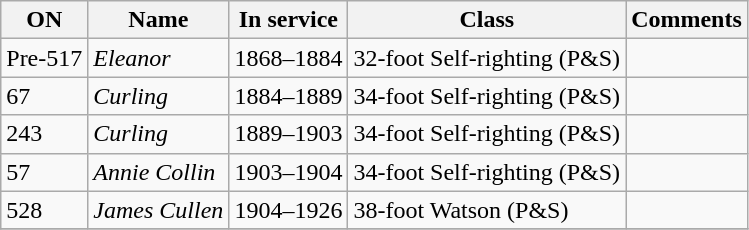<table class="wikitable">
<tr>
<th>ON</th>
<th>Name</th>
<th>In service</th>
<th>Class</th>
<th>Comments</th>
</tr>
<tr>
<td>Pre-517</td>
<td><em>Eleanor</em></td>
<td>1868–1884</td>
<td>32-foot Self-righting (P&S)</td>
<td></td>
</tr>
<tr>
<td>67</td>
<td><em>Curling</em></td>
<td>1884–1889</td>
<td>34-foot Self-righting (P&S)</td>
<td></td>
</tr>
<tr>
<td>243</td>
<td><em>Curling</em></td>
<td>1889–1903</td>
<td>34-foot Self-righting (P&S)</td>
<td></td>
</tr>
<tr>
<td>57</td>
<td><em>Annie Collin</em></td>
<td>1903–1904</td>
<td>34-foot Self-righting (P&S)</td>
<td></td>
</tr>
<tr>
<td>528</td>
<td><em>James Cullen</em></td>
<td>1904–1926</td>
<td>38-foot Watson (P&S)</td>
<td></td>
</tr>
<tr>
</tr>
</table>
